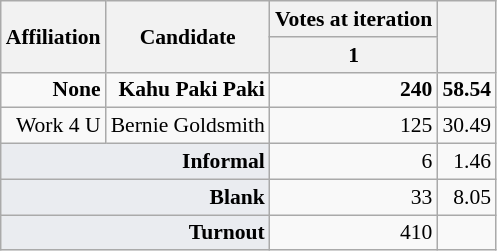<table class="wikitable col1left col2left" style="font-size:90%; text-align:right;">
<tr>
<th rowspan="2">Affiliation</th>
<th rowspan="2">Candidate</th>
<th colspan="1">Votes at iteration</th>
<th rowspan="2"></th>
</tr>
<tr>
<th>1</th>
</tr>
<tr>
<td><strong>None</strong></td>
<td><strong>Kahu Paki Paki</strong></td>
<td><strong>240</strong></td>
<td><strong>58.54</strong></td>
</tr>
<tr>
<td>Work 4 U</td>
<td>Bernie Goldsmith</td>
<td>125</td>
<td>30.49</td>
</tr>
<tr>
<td colspan="2" style="text-align:right; background-color:#eaecf0""><strong>Informal</strong></td>
<td colspan="1" style="text-align:right">6</td>
<td>1.46</td>
</tr>
<tr>
<td colspan="2" style="text-align:right; background-color:#eaecf0""><strong>Blank</strong></td>
<td colspan="1" style="text-align:right">33</td>
<td>8.05</td>
</tr>
<tr>
<td colspan="2" style="text-align:right; background-color:#eaecf0"><strong>Turnout</strong></td>
<td colspan="1" style="text-align:right">410</td>
<td></td>
</tr>
</table>
